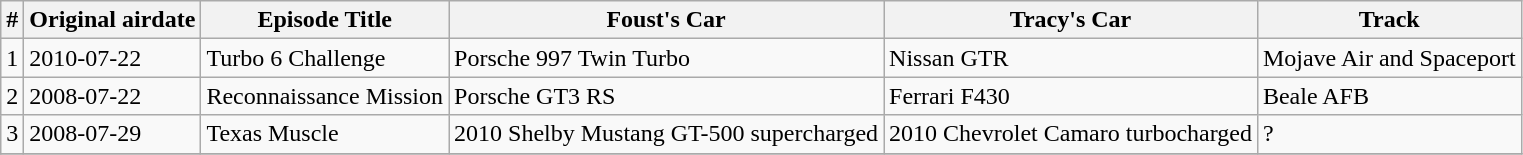<table class="wikitable">
<tr>
<th>#</th>
<th>Original airdate</th>
<th>Episode Title</th>
<th>Foust's Car</th>
<th>Tracy's Car</th>
<th>Track</th>
</tr>
<tr>
<td>1</td>
<td>2010-07-22</td>
<td>Turbo 6 Challenge</td>
<td>Porsche 997 Twin Turbo</td>
<td>Nissan GTR</td>
<td>Mojave Air and Spaceport</td>
</tr>
<tr>
<td>2</td>
<td>2008-07-22</td>
<td>Reconnaissance Mission</td>
<td>Porsche GT3 RS</td>
<td>Ferrari F430</td>
<td>Beale AFB</td>
</tr>
<tr>
<td>3</td>
<td>2008-07-29</td>
<td>Texas Muscle</td>
<td>2010 Shelby Mustang GT-500 supercharged</td>
<td>2010 Chevrolet Camaro turbocharged</td>
<td>?</td>
</tr>
<tr>
</tr>
</table>
